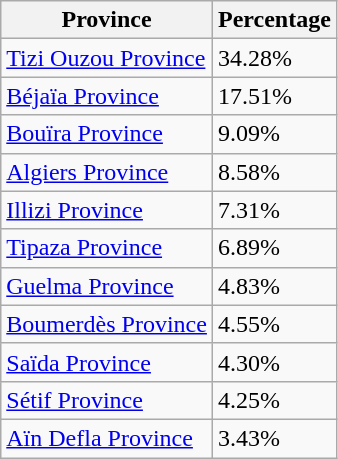<table class="wikitable">
<tr>
<th>Province</th>
<th>Percentage</th>
</tr>
<tr>
<td><a href='#'>Tizi Ouzou Province</a></td>
<td>34.28%</td>
</tr>
<tr>
<td><a href='#'>Béjaïa Province</a></td>
<td>17.51%</td>
</tr>
<tr>
<td><a href='#'>Bouïra Province</a></td>
<td>9.09%</td>
</tr>
<tr>
<td><a href='#'>Algiers Province</a></td>
<td>8.58%</td>
</tr>
<tr>
<td><a href='#'>Illizi Province</a></td>
<td>7.31%</td>
</tr>
<tr>
<td><a href='#'>Tipaza Province</a></td>
<td>6.89%</td>
</tr>
<tr>
<td><a href='#'>Guelma Province</a></td>
<td>4.83%</td>
</tr>
<tr>
<td><a href='#'>Boumerdès Province</a></td>
<td>4.55%</td>
</tr>
<tr>
<td><a href='#'>Saïda Province</a></td>
<td>4.30%</td>
</tr>
<tr>
<td><a href='#'>Sétif Province</a></td>
<td>4.25%</td>
</tr>
<tr>
<td><a href='#'>Aïn Defla Province</a></td>
<td>3.43%</td>
</tr>
</table>
